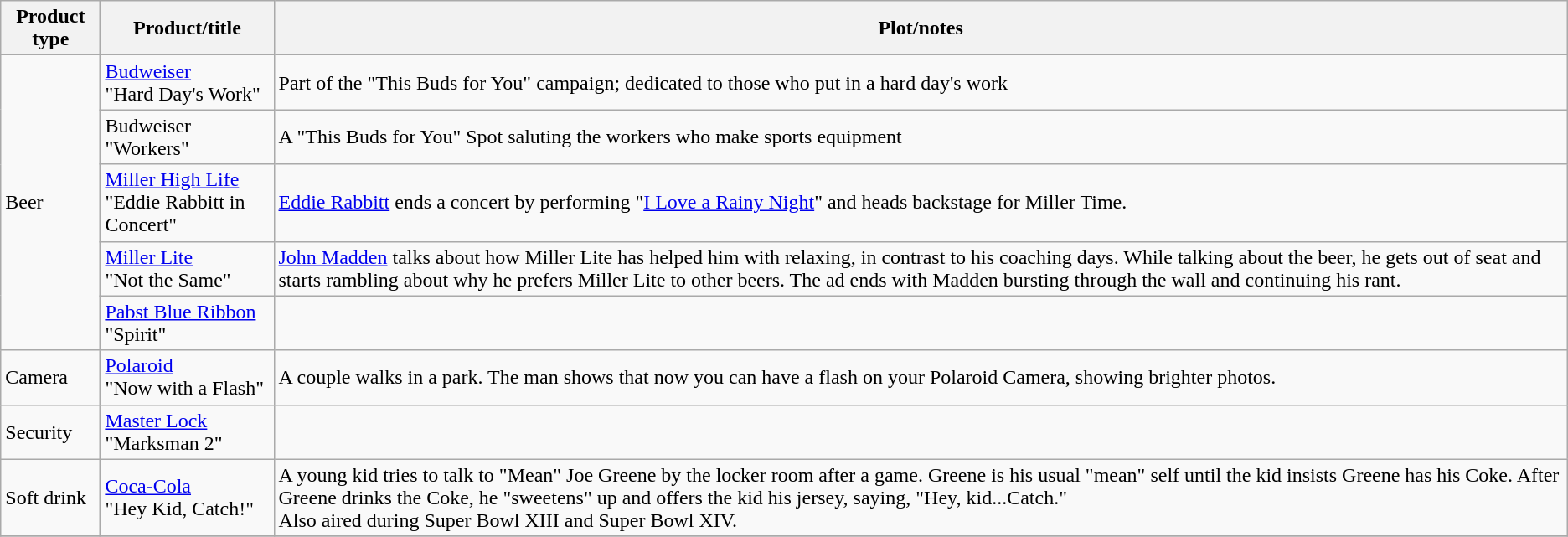<table class="wikitable">
<tr>
<th>Product type</th>
<th>Product/title</th>
<th>Plot/notes</th>
</tr>
<tr>
<td rowspan="5">Beer</td>
<td><a href='#'>Budweiser</a><br>"Hard Day's Work"</td>
<td>Part of the "This Buds for You" campaign; dedicated to those who put in a hard day's work</td>
</tr>
<tr>
<td>Budweiser<br>"Workers"</td>
<td>A "This Buds for You" Spot saluting the workers who make sports equipment</td>
</tr>
<tr>
<td><a href='#'>Miller High Life</a><br>"Eddie Rabbitt in Concert"</td>
<td><a href='#'>Eddie Rabbitt</a> ends a concert by performing "<a href='#'>I Love a Rainy Night</a>" and heads backstage for Miller Time.</td>
</tr>
<tr>
<td><a href='#'>Miller Lite</a><br>"Not the Same"</td>
<td><a href='#'>John Madden</a> talks about how Miller Lite has helped him with relaxing, in contrast to his coaching days. While talking about the beer, he gets out of seat and starts rambling about why he prefers Miller Lite to other beers. The ad ends with Madden bursting through the wall and continuing his rant.</td>
</tr>
<tr>
<td><a href='#'>Pabst Blue Ribbon</a><br>"Spirit"</td>
</tr>
<tr>
<td>Camera</td>
<td><a href='#'>Polaroid</a><br>"Now with a Flash"</td>
<td>A couple walks in a park. The man shows that now you can have a flash on your Polaroid Camera, showing brighter photos.</td>
</tr>
<tr>
<td>Security</td>
<td><a href='#'>Master Lock</a><br>"Marksman 2"</td>
</tr>
<tr>
<td>Soft drink</td>
<td><a href='#'>Coca-Cola</a><br>"Hey Kid, Catch!"</td>
<td>A young kid tries to talk to "Mean" Joe Greene by the locker room after a game. Greene is his usual "mean" self until the kid insists Greene has his Coke. After Greene drinks the Coke, he "sweetens" up and offers the kid his jersey, saying, "Hey, kid...Catch."<br>Also aired during Super Bowl XIII and Super Bowl XIV.</td>
</tr>
<tr>
</tr>
</table>
